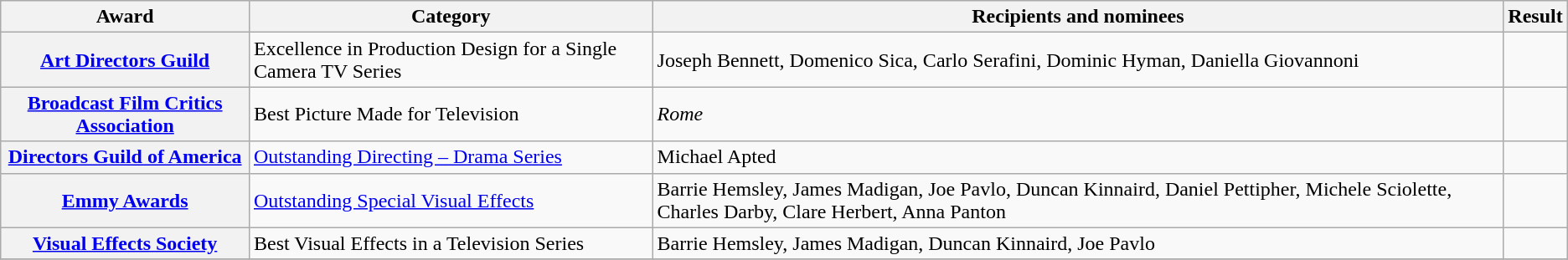<table class="wikitable plainrowheaders">
<tr>
<th scope="col">Award</th>
<th scope="col">Category</th>
<th scope="col">Recipients and nominees</th>
<th scope="col">Result</th>
</tr>
<tr>
<th scope="row"><a href='#'>Art Directors Guild</a></th>
<td>Excellence in Production Design for a Single Camera TV Series</td>
<td>Joseph Bennett, Domenico Sica, Carlo Serafini, Dominic Hyman, Daniella Giovannoni</td>
<td></td>
</tr>
<tr>
<th scope="row"><a href='#'>Broadcast Film Critics Association</a></th>
<td>Best Picture Made for Television</td>
<td><em>Rome</em></td>
<td></td>
</tr>
<tr>
<th scope="row"><a href='#'>Directors Guild of America</a></th>
<td><a href='#'>Outstanding Directing – Drama Series</a></td>
<td>Michael Apted</td>
<td></td>
</tr>
<tr>
<th scope="row"><a href='#'>Emmy Awards</a></th>
<td><a href='#'>Outstanding Special Visual Effects</a></td>
<td>Barrie Hemsley, James Madigan, Joe Pavlo, Duncan Kinnaird, Daniel Pettipher, Michele Sciolette, Charles Darby, Clare Herbert, Anna Panton</td>
<td></td>
</tr>
<tr>
<th scope="row"><a href='#'>Visual Effects Society</a></th>
<td>Best Visual Effects in a Television Series</td>
<td>Barrie Hemsley, James Madigan, Duncan Kinnaird, Joe Pavlo</td>
<td></td>
</tr>
<tr>
</tr>
</table>
